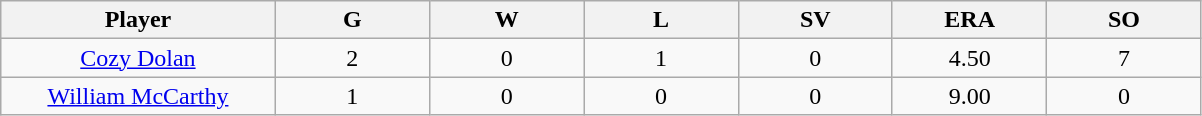<table class="wikitable sortable">
<tr>
<th bgcolor="#DDDDFF" width="16%">Player</th>
<th bgcolor="#DDDDFF" width="9%">G</th>
<th bgcolor="#DDDDFF" width="9%">W</th>
<th bgcolor="#DDDDFF" width="9%">L</th>
<th bgcolor="#DDDDFF" width="9%">SV</th>
<th bgcolor="#DDDDFF" width="9%">ERA</th>
<th bgcolor="#DDDDFF" width="9%">SO</th>
</tr>
<tr align="center">
<td><a href='#'>Cozy Dolan</a></td>
<td>2</td>
<td>0</td>
<td>1</td>
<td>0</td>
<td>4.50</td>
<td>7</td>
</tr>
<tr align=center>
<td><a href='#'>William McCarthy</a></td>
<td>1</td>
<td>0</td>
<td>0</td>
<td>0</td>
<td>9.00</td>
<td>0</td>
</tr>
</table>
